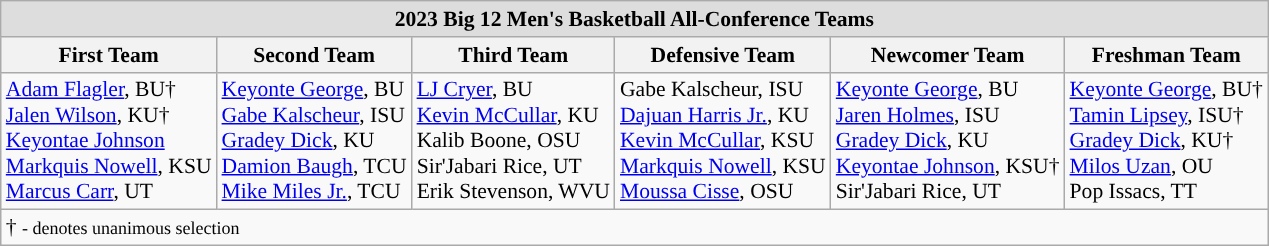<table class="wikitable" style="white-space:nowrap; font-size:90%;">
<tr>
<td colspan="7" style="text-align:center; background:#ddd;"><strong>2023 Big 12 Men's Basketball All-Conference Teams</strong></td>
</tr>
<tr>
<th>First Team</th>
<th>Second Team</th>
<th>Third Team</th>
<th>Defensive Team</th>
<th>Newcomer Team</th>
<th>Freshman Team</th>
</tr>
<tr>
<td><a href='#'>Adam Flagler</a>, BU†<br><a href='#'>Jalen Wilson</a>, KU†<br><a href='#'>Keyontae Johnson</a><br><a href='#'>Markquis Nowell</a>, KSU<br><a href='#'>Marcus Carr</a>, UT</td>
<td><a href='#'>Keyonte George</a>, BU<br><a href='#'>Gabe Kalscheur</a>, ISU<br><a href='#'>Gradey Dick</a>, KU<br><a href='#'>Damion Baugh</a>, TCU<br><a href='#'>Mike Miles Jr.</a>, TCU</td>
<td><a href='#'>LJ Cryer</a>, BU<br><a href='#'>Kevin McCullar</a>, KU<br>Kalib Boone, OSU<br>Sir'Jabari Rice, UT<br>Erik Stevenson, WVU</td>
<td>Gabe Kalscheur, ISU<br><a href='#'>Dajuan Harris Jr.</a>, KU<br><a href='#'>Kevin McCullar</a>, KSU<br><a href='#'>Markquis Nowell</a>, KSU<br><a href='#'>Moussa Cisse</a>, OSU</td>
<td><a href='#'>Keyonte George</a>, BU<br><a href='#'>Jaren Holmes</a>, ISU<br><a href='#'>Gradey Dick</a>, KU<br><a href='#'>Keyontae Johnson</a>, KSU†<br>Sir'Jabari Rice, UT</td>
<td><a href='#'>Keyonte George</a>, BU†<br><a href='#'>Tamin Lipsey</a>, ISU†<br><a href='#'>Gradey Dick</a>, KU†<br><a href='#'>Milos Uzan</a>, OU<br>Pop Issacs, TT</td>
</tr>
<tr>
<td colspan="7" style="text-align:left;">† <small>- denotes unanimous selection</small></td>
</tr>
</table>
